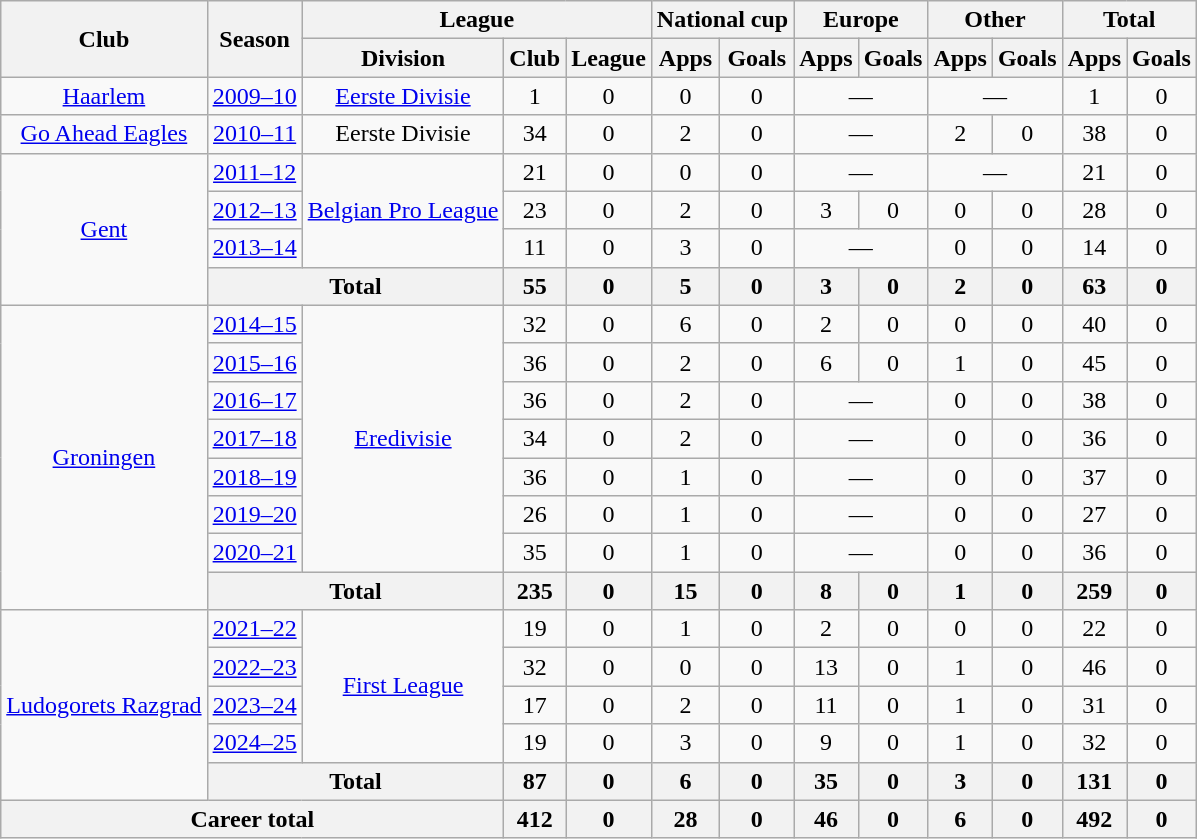<table class="wikitable" style="text-align:center">
<tr>
<th rowspan="2">Club</th>
<th rowspan="2">Season</th>
<th colspan="3">League</th>
<th colspan="2">National cup</th>
<th colspan="2">Europe</th>
<th colspan="2">Other</th>
<th colspan="2">Total</th>
</tr>
<tr>
<th>Division</th>
<th>Club</th>
<th>League</th>
<th>Apps</th>
<th>Goals</th>
<th>Apps</th>
<th>Goals</th>
<th>Apps</th>
<th>Goals</th>
<th>Apps</th>
<th>Goals</th>
</tr>
<tr>
<td><a href='#'>Haarlem</a></td>
<td><a href='#'>2009–10</a></td>
<td><a href='#'>Eerste Divisie</a></td>
<td>1</td>
<td>0</td>
<td>0</td>
<td>0</td>
<td colspan="2">—</td>
<td colspan="2">—</td>
<td>1</td>
<td>0</td>
</tr>
<tr>
<td><a href='#'>Go Ahead Eagles</a></td>
<td><a href='#'>2010–11</a></td>
<td>Eerste Divisie</td>
<td>34</td>
<td>0</td>
<td>2</td>
<td>0</td>
<td colspan="2">—</td>
<td>2</td>
<td>0</td>
<td>38</td>
<td>0</td>
</tr>
<tr>
<td rowspan="4"><a href='#'>Gent</a></td>
<td><a href='#'>2011–12</a></td>
<td rowspan="3"><a href='#'>Belgian Pro League</a></td>
<td>21</td>
<td>0</td>
<td>0</td>
<td>0</td>
<td colspan="2">—</td>
<td colspan="2">—</td>
<td>21</td>
<td>0</td>
</tr>
<tr>
<td><a href='#'>2012–13</a></td>
<td>23</td>
<td>0</td>
<td>2</td>
<td>0</td>
<td>3</td>
<td>0</td>
<td>0</td>
<td>0</td>
<td>28</td>
<td>0</td>
</tr>
<tr>
<td><a href='#'>2013–14</a></td>
<td>11</td>
<td>0</td>
<td>3</td>
<td>0</td>
<td colspan="2">—</td>
<td>0</td>
<td>0</td>
<td>14</td>
<td>0</td>
</tr>
<tr>
<th colspan="2">Total</th>
<th>55</th>
<th>0</th>
<th>5</th>
<th>0</th>
<th>3</th>
<th>0</th>
<th>2</th>
<th>0</th>
<th>63</th>
<th>0</th>
</tr>
<tr>
<td rowspan="8"><a href='#'>Groningen</a></td>
<td><a href='#'>2014–15</a></td>
<td rowspan="7"><a href='#'>Eredivisie</a></td>
<td>32</td>
<td>0</td>
<td>6</td>
<td>0</td>
<td>2</td>
<td>0</td>
<td>0</td>
<td>0</td>
<td>40</td>
<td>0</td>
</tr>
<tr>
<td><a href='#'>2015–16</a></td>
<td>36</td>
<td>0</td>
<td>2</td>
<td>0</td>
<td>6</td>
<td>0</td>
<td>1</td>
<td>0</td>
<td>45</td>
<td>0</td>
</tr>
<tr>
<td><a href='#'>2016–17</a></td>
<td>36</td>
<td>0</td>
<td>2</td>
<td>0</td>
<td colspan="2">—</td>
<td>0</td>
<td>0</td>
<td>38</td>
<td>0</td>
</tr>
<tr>
<td><a href='#'>2017–18</a></td>
<td>34</td>
<td>0</td>
<td>2</td>
<td>0</td>
<td colspan="2">—</td>
<td>0</td>
<td>0</td>
<td>36</td>
<td>0</td>
</tr>
<tr>
<td><a href='#'>2018–19</a></td>
<td>36</td>
<td>0</td>
<td>1</td>
<td>0</td>
<td colspan="2">—</td>
<td>0</td>
<td>0</td>
<td>37</td>
<td>0</td>
</tr>
<tr>
<td><a href='#'>2019–20</a></td>
<td>26</td>
<td>0</td>
<td>1</td>
<td>0</td>
<td colspan="2">—</td>
<td>0</td>
<td>0</td>
<td>27</td>
<td>0</td>
</tr>
<tr>
<td><a href='#'>2020–21</a></td>
<td>35</td>
<td>0</td>
<td>1</td>
<td>0</td>
<td colspan="2">—</td>
<td>0</td>
<td>0</td>
<td>36</td>
<td>0</td>
</tr>
<tr>
<th colspan="2">Total</th>
<th>235</th>
<th>0</th>
<th>15</th>
<th>0</th>
<th>8</th>
<th>0</th>
<th>1</th>
<th>0</th>
<th>259</th>
<th>0</th>
</tr>
<tr>
<td rowspan="5"><a href='#'>Ludogorets Razgrad</a></td>
<td><a href='#'>2021–22</a></td>
<td rowspan="4"><a href='#'>First League</a></td>
<td>19</td>
<td>0</td>
<td>1</td>
<td>0</td>
<td>2</td>
<td>0</td>
<td>0</td>
<td>0</td>
<td>22</td>
<td>0</td>
</tr>
<tr>
<td><a href='#'>2022–23</a></td>
<td>32</td>
<td>0</td>
<td>0</td>
<td>0</td>
<td>13</td>
<td>0</td>
<td>1</td>
<td>0</td>
<td>46</td>
<td>0</td>
</tr>
<tr>
<td><a href='#'>2023–24</a></td>
<td>17</td>
<td>0</td>
<td>2</td>
<td>0</td>
<td>11</td>
<td>0</td>
<td>1</td>
<td>0</td>
<td>31</td>
<td>0</td>
</tr>
<tr>
<td><a href='#'>2024–25</a></td>
<td>19</td>
<td>0</td>
<td>3</td>
<td>0</td>
<td>9</td>
<td>0</td>
<td>1</td>
<td>0</td>
<td>32</td>
<td>0</td>
</tr>
<tr>
<th colspan="2">Total</th>
<th>87</th>
<th>0</th>
<th>6</th>
<th>0</th>
<th>35</th>
<th>0</th>
<th>3</th>
<th>0</th>
<th>131</th>
<th>0</th>
</tr>
<tr>
<th colspan="3">Career total</th>
<th>412</th>
<th>0</th>
<th>28</th>
<th>0</th>
<th>46</th>
<th>0</th>
<th>6</th>
<th>0</th>
<th>492</th>
<th>0</th>
</tr>
</table>
